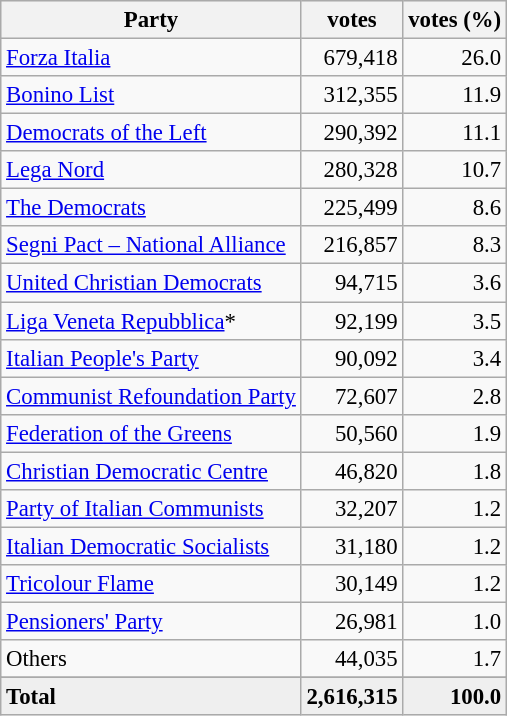<table class="wikitable" style="font-size:95%">
<tr bgcolor="EFEFEF">
<th>Party</th>
<th>votes</th>
<th>votes (%)</th>
</tr>
<tr>
<td><a href='#'>Forza Italia</a></td>
<td align=right>679,418</td>
<td align=right>26.0</td>
</tr>
<tr>
<td><a href='#'>Bonino List</a></td>
<td align=right>312,355</td>
<td align=right>11.9</td>
</tr>
<tr>
<td><a href='#'>Democrats of the Left</a></td>
<td align=right>290,392</td>
<td align=right>11.1</td>
</tr>
<tr>
<td><a href='#'>Lega Nord</a></td>
<td align=right>280,328</td>
<td align=right>10.7</td>
</tr>
<tr>
<td><a href='#'>The Democrats</a></td>
<td align=right>225,499</td>
<td align=right>8.6</td>
</tr>
<tr>
<td><a href='#'>Segni Pact – National Alliance</a></td>
<td align=right>216,857</td>
<td align=right>8.3</td>
</tr>
<tr>
<td><a href='#'>United Christian Democrats</a></td>
<td align=right>94,715</td>
<td align=right>3.6</td>
</tr>
<tr>
<td><a href='#'>Liga Veneta Repubblica</a>*</td>
<td align=right>92,199</td>
<td align=right>3.5</td>
</tr>
<tr>
<td><a href='#'>Italian People's Party</a></td>
<td align=right>90,092</td>
<td align=right>3.4</td>
</tr>
<tr>
<td><a href='#'>Communist Refoundation Party</a></td>
<td align=right>72,607</td>
<td align=right>2.8</td>
</tr>
<tr>
<td><a href='#'>Federation of the Greens</a></td>
<td align=right>50,560</td>
<td align=right>1.9</td>
</tr>
<tr>
<td><a href='#'>Christian Democratic Centre</a></td>
<td align=right>46,820</td>
<td align=right>1.8</td>
</tr>
<tr>
<td><a href='#'>Party of Italian Communists</a></td>
<td align=right>32,207</td>
<td align=right>1.2</td>
</tr>
<tr>
<td><a href='#'>Italian Democratic Socialists</a></td>
<td align=right>31,180</td>
<td align=right>1.2</td>
</tr>
<tr>
<td><a href='#'>Tricolour Flame</a></td>
<td align=right>30,149</td>
<td align=right>1.2</td>
</tr>
<tr>
<td><a href='#'>Pensioners' Party</a></td>
<td align=right>26,981</td>
<td align=right>1.0</td>
</tr>
<tr>
<td>Others</td>
<td align=right>44,035</td>
<td align=right>1.7</td>
</tr>
<tr>
</tr>
<tr bgcolor="EFEFEF">
<td><strong>Total</strong></td>
<td align=right><strong>2,616,315</strong></td>
<td align=right><strong>100.0</strong></td>
</tr>
</table>
